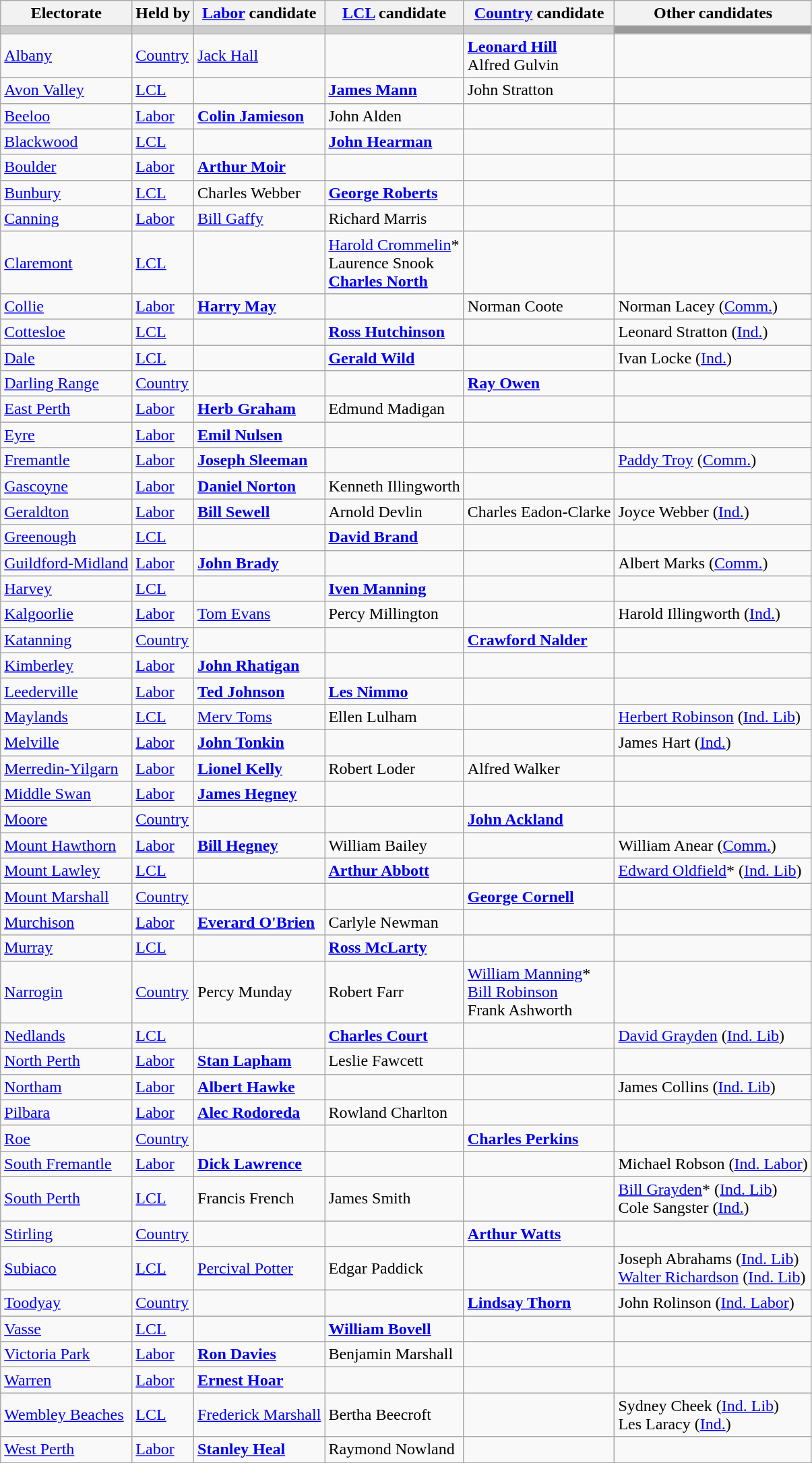<table class="wikitable">
<tr>
<th>Electorate</th>
<th>Held by</th>
<th><a href='#'>Labor</a> candidate</th>
<th><a href='#'>LCL</a> candidate</th>
<th><a href='#'>Country</a> candidate</th>
<th>Other candidates</th>
</tr>
<tr bgcolor="#cccccc">
<td></td>
<td></td>
<td></td>
<td></td>
<td></td>
<td bgcolor="#999999"></td>
</tr>
<tr>
<td><a href='#'>Albany</a></td>
<td><a href='#'>Country</a></td>
<td><a href='#'>Jack Hall</a></td>
<td></td>
<td><strong><a href='#'>Leonard Hill</a></strong> <br> Alfred Gulvin</td>
<td></td>
</tr>
<tr>
<td><a href='#'>Avon Valley</a></td>
<td><a href='#'>LCL</a></td>
<td></td>
<td><strong><a href='#'>James Mann</a></strong></td>
<td>John Stratton</td>
<td></td>
</tr>
<tr>
<td><a href='#'>Beeloo</a></td>
<td><a href='#'>Labor</a></td>
<td><strong><a href='#'>Colin Jamieson</a></strong></td>
<td>John Alden</td>
<td></td>
<td></td>
</tr>
<tr>
<td><a href='#'>Blackwood</a></td>
<td><a href='#'>LCL</a></td>
<td></td>
<td><strong><a href='#'>John Hearman</a></strong></td>
<td></td>
<td></td>
</tr>
<tr>
<td><a href='#'>Boulder</a></td>
<td><a href='#'>Labor</a></td>
<td><strong><a href='#'>Arthur Moir</a></strong></td>
<td></td>
<td></td>
<td></td>
</tr>
<tr>
<td><a href='#'>Bunbury</a></td>
<td><a href='#'>LCL</a></td>
<td>Charles Webber</td>
<td><strong><a href='#'>George Roberts</a></strong></td>
<td></td>
<td></td>
</tr>
<tr>
<td><a href='#'>Canning</a></td>
<td><a href='#'>Labor</a></td>
<td><a href='#'>Bill Gaffy</a></td>
<td>Richard Marris</td>
<td></td>
<td></td>
</tr>
<tr>
<td><a href='#'>Claremont</a></td>
<td><a href='#'>LCL</a></td>
<td></td>
<td><a href='#'>Harold Crommelin</a>* <br> Laurence Snook <br> <strong><a href='#'>Charles North</a></strong></td>
<td></td>
<td></td>
</tr>
<tr>
<td><a href='#'>Collie</a></td>
<td><a href='#'>Labor</a></td>
<td><strong><a href='#'>Harry May</a></strong></td>
<td></td>
<td>Norman Coote</td>
<td>Norman Lacey (<a href='#'>Comm.</a>)</td>
</tr>
<tr>
<td><a href='#'>Cottesloe</a></td>
<td><a href='#'>LCL</a></td>
<td></td>
<td><strong><a href='#'>Ross Hutchinson</a></strong></td>
<td></td>
<td>Leonard Stratton (<a href='#'>Ind.</a>)</td>
</tr>
<tr>
<td><a href='#'>Dale</a></td>
<td><a href='#'>LCL</a></td>
<td></td>
<td><strong><a href='#'>Gerald Wild</a></strong></td>
<td></td>
<td>Ivan Locke (<a href='#'>Ind.</a>)</td>
</tr>
<tr>
<td><a href='#'>Darling Range</a></td>
<td><a href='#'>Country</a></td>
<td></td>
<td></td>
<td><strong><a href='#'>Ray Owen</a></strong></td>
<td></td>
</tr>
<tr>
<td><a href='#'>East Perth</a></td>
<td><a href='#'>Labor</a></td>
<td><strong><a href='#'>Herb Graham</a></strong></td>
<td>Edmund Madigan</td>
<td></td>
<td></td>
</tr>
<tr>
<td><a href='#'>Eyre</a></td>
<td><a href='#'>Labor</a></td>
<td><strong><a href='#'>Emil Nulsen</a></strong></td>
<td></td>
<td></td>
<td></td>
</tr>
<tr>
<td><a href='#'>Fremantle</a></td>
<td><a href='#'>Labor</a></td>
<td><strong><a href='#'>Joseph Sleeman</a></strong></td>
<td></td>
<td></td>
<td><a href='#'>Paddy Troy</a> (<a href='#'>Comm.</a>)</td>
</tr>
<tr>
<td><a href='#'>Gascoyne</a></td>
<td><a href='#'>Labor</a></td>
<td><strong><a href='#'>Daniel Norton</a></strong></td>
<td>Kenneth Illingworth</td>
<td></td>
<td></td>
</tr>
<tr>
<td><a href='#'>Geraldton</a></td>
<td><a href='#'>Labor</a></td>
<td><strong><a href='#'>Bill Sewell</a></strong></td>
<td>Arnold Devlin</td>
<td>Charles Eadon-Clarke</td>
<td>Joyce Webber (<a href='#'>Ind.</a>)</td>
</tr>
<tr>
<td><a href='#'>Greenough</a></td>
<td><a href='#'>LCL</a></td>
<td></td>
<td><strong><a href='#'>David Brand</a></strong></td>
<td></td>
<td></td>
</tr>
<tr>
<td><a href='#'>Guildford-Midland</a></td>
<td><a href='#'>Labor</a></td>
<td><strong><a href='#'>John Brady</a></strong></td>
<td></td>
<td></td>
<td>Albert Marks (<a href='#'>Comm.</a>)</td>
</tr>
<tr>
<td><a href='#'>Harvey</a></td>
<td><a href='#'>LCL</a></td>
<td></td>
<td><strong><a href='#'>Iven Manning</a></strong></td>
<td></td>
<td></td>
</tr>
<tr>
<td><a href='#'>Kalgoorlie</a></td>
<td><a href='#'>Labor</a></td>
<td><a href='#'>Tom Evans</a></td>
<td>Percy Millington</td>
<td></td>
<td>Harold Illingworth (<a href='#'>Ind.</a>)</td>
</tr>
<tr>
<td><a href='#'>Katanning</a></td>
<td><a href='#'>Country</a></td>
<td></td>
<td></td>
<td><strong><a href='#'>Crawford Nalder</a></strong></td>
<td></td>
</tr>
<tr>
<td><a href='#'>Kimberley</a></td>
<td><a href='#'>Labor</a></td>
<td><strong><a href='#'>John Rhatigan</a></strong></td>
<td></td>
<td></td>
<td></td>
</tr>
<tr>
<td><a href='#'>Leederville</a></td>
<td><a href='#'>Labor</a></td>
<td><strong><a href='#'>Ted Johnson</a></strong></td>
<td><strong><a href='#'>Les Nimmo</a></strong></td>
<td></td>
<td></td>
</tr>
<tr>
<td><a href='#'>Maylands</a></td>
<td><a href='#'>LCL</a></td>
<td><a href='#'>Merv Toms</a></td>
<td>Ellen Lulham</td>
<td></td>
<td><a href='#'>Herbert Robinson</a> (<a href='#'>Ind. Lib</a>)</td>
</tr>
<tr>
<td><a href='#'>Melville</a></td>
<td><a href='#'>Labor</a></td>
<td><strong><a href='#'>John Tonkin</a></strong></td>
<td></td>
<td></td>
<td>James Hart (<a href='#'>Ind.</a>)</td>
</tr>
<tr>
<td><a href='#'>Merredin-Yilgarn</a></td>
<td><a href='#'>Labor</a></td>
<td><strong><a href='#'>Lionel Kelly</a></strong></td>
<td>Robert Loder</td>
<td>Alfred Walker</td>
<td></td>
</tr>
<tr>
<td><a href='#'>Middle Swan</a></td>
<td><a href='#'>Labor</a></td>
<td><strong><a href='#'>James Hegney</a></strong></td>
<td></td>
<td></td>
</tr>
<tr>
<td><a href='#'>Moore</a></td>
<td><a href='#'>Country</a></td>
<td></td>
<td></td>
<td><strong><a href='#'>John Ackland</a></strong></td>
<td></td>
</tr>
<tr>
<td><a href='#'>Mount Hawthorn</a></td>
<td><a href='#'>Labor</a></td>
<td><strong><a href='#'>Bill Hegney</a></strong></td>
<td>William Bailey</td>
<td></td>
<td>William Anear (<a href='#'>Comm.</a>)</td>
</tr>
<tr>
<td><a href='#'>Mount Lawley</a></td>
<td><a href='#'>LCL</a></td>
<td></td>
<td><strong><a href='#'>Arthur Abbott</a></strong></td>
<td></td>
<td><a href='#'>Edward Oldfield</a>* (<a href='#'>Ind. Lib</a>)</td>
</tr>
<tr>
<td><a href='#'>Mount Marshall</a></td>
<td><a href='#'>Country</a></td>
<td></td>
<td></td>
<td><strong><a href='#'>George Cornell</a></strong></td>
<td></td>
</tr>
<tr>
<td><a href='#'>Murchison</a></td>
<td><a href='#'>Labor</a></td>
<td><strong><a href='#'>Everard O'Brien</a></strong></td>
<td>Carlyle Newman</td>
<td></td>
<td></td>
</tr>
<tr>
<td><a href='#'>Murray</a></td>
<td><a href='#'>LCL</a></td>
<td></td>
<td><strong><a href='#'>Ross McLarty</a></strong></td>
<td></td>
<td></td>
</tr>
<tr>
<td><a href='#'>Narrogin</a></td>
<td><a href='#'>Country</a></td>
<td>Percy Munday</td>
<td>Robert Farr</td>
<td><a href='#'>William Manning</a>* <br> <a href='#'>Bill Robinson</a> <br> Frank Ashworth</td>
<td></td>
</tr>
<tr>
<td><a href='#'>Nedlands</a></td>
<td><a href='#'>LCL</a></td>
<td></td>
<td><strong><a href='#'>Charles Court</a></strong></td>
<td></td>
<td><a href='#'>David Grayden</a> (<a href='#'>Ind. Lib</a>)</td>
</tr>
<tr>
<td><a href='#'>North Perth</a></td>
<td><a href='#'>Labor</a></td>
<td><strong><a href='#'>Stan Lapham</a></strong></td>
<td>Leslie Fawcett</td>
<td></td>
<td></td>
</tr>
<tr>
<td><a href='#'>Northam</a></td>
<td><a href='#'>Labor</a></td>
<td><strong><a href='#'>Albert Hawke</a></strong></td>
<td></td>
<td></td>
<td>James Collins (<a href='#'>Ind. Lib</a>)</td>
</tr>
<tr>
<td><a href='#'>Pilbara</a></td>
<td><a href='#'>Labor</a></td>
<td><strong><a href='#'>Alec Rodoreda</a></strong></td>
<td>Rowland Charlton</td>
<td></td>
<td></td>
</tr>
<tr>
<td><a href='#'>Roe</a></td>
<td><a href='#'>Country</a></td>
<td></td>
<td></td>
<td><strong><a href='#'>Charles Perkins</a></strong></td>
<td></td>
</tr>
<tr>
<td><a href='#'>South Fremantle</a></td>
<td><a href='#'>Labor</a></td>
<td><strong><a href='#'>Dick Lawrence</a></strong></td>
<td></td>
<td></td>
<td>Michael Robson (<a href='#'>Ind. Labor</a>)</td>
</tr>
<tr>
<td><a href='#'>South Perth</a></td>
<td><a href='#'>LCL</a></td>
<td>Francis French</td>
<td>James Smith</td>
<td></td>
<td><a href='#'>Bill Grayden</a>* (<a href='#'>Ind. Lib</a>) <br> Cole Sangster (<a href='#'>Ind.</a>)</td>
</tr>
<tr>
<td><a href='#'>Stirling</a></td>
<td><a href='#'>Country</a></td>
<td></td>
<td></td>
<td><strong><a href='#'>Arthur Watts</a></strong></td>
<td></td>
</tr>
<tr>
<td><a href='#'>Subiaco</a></td>
<td><a href='#'>LCL</a></td>
<td><a href='#'>Percival Potter</a></td>
<td>Edgar Paddick</td>
<td></td>
<td>Joseph Abrahams (<a href='#'>Ind. Lib</a>) <br> <a href='#'>Walter Richardson</a> (<a href='#'>Ind. Lib</a>)</td>
</tr>
<tr>
<td><a href='#'>Toodyay</a></td>
<td><a href='#'>Country</a></td>
<td></td>
<td></td>
<td><strong><a href='#'>Lindsay Thorn</a></strong></td>
<td>John Rolinson (<a href='#'>Ind. Labor</a>)</td>
</tr>
<tr>
<td><a href='#'>Vasse</a></td>
<td><a href='#'>LCL</a></td>
<td></td>
<td><strong><a href='#'>William Bovell</a></strong></td>
<td></td>
<td></td>
</tr>
<tr>
<td><a href='#'>Victoria Park</a></td>
<td><a href='#'>Labor</a></td>
<td><strong><a href='#'>Ron Davies</a></strong></td>
<td>Benjamin Marshall</td>
<td></td>
<td></td>
</tr>
<tr>
<td><a href='#'>Warren</a></td>
<td><a href='#'>Labor</a></td>
<td><strong><a href='#'>Ernest Hoar</a></strong></td>
<td></td>
<td></td>
<td></td>
</tr>
<tr>
<td><a href='#'>Wembley Beaches</a></td>
<td><a href='#'>LCL</a></td>
<td><a href='#'>Frederick Marshall</a></td>
<td>Bertha Beecroft</td>
<td></td>
<td>Sydney Cheek (<a href='#'>Ind. Lib</a>) <br> Les Laracy (<a href='#'>Ind.</a>)</td>
</tr>
<tr>
<td><a href='#'>West Perth</a></td>
<td><a href='#'>Labor</a></td>
<td><strong><a href='#'>Stanley Heal</a></strong></td>
<td>Raymond Nowland</td>
<td></td>
<td></td>
</tr>
<tr>
</tr>
</table>
